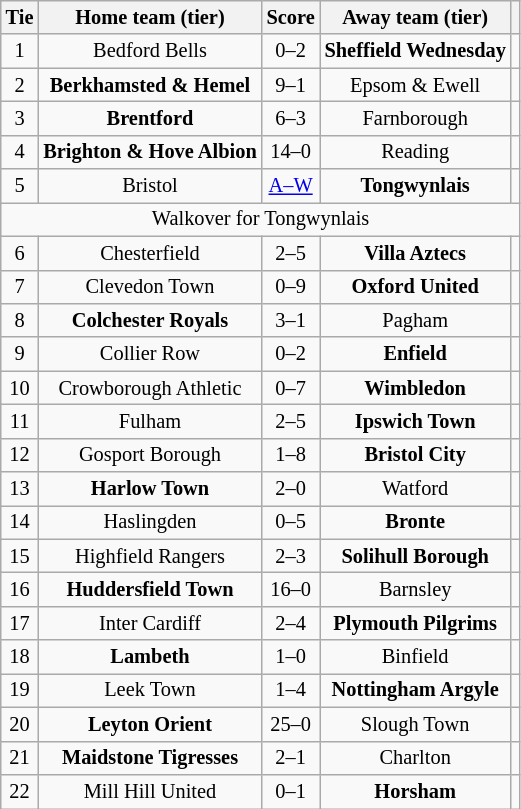<table class="wikitable" style="text-align:center; font-size:85%">
<tr>
<th>Tie</th>
<th>Home team (tier)</th>
<th>Score</th>
<th>Away team (tier)</th>
<th></th>
</tr>
<tr>
<td align="center">1</td>
<td>Bedford Bells</td>
<td align="center">0–2</td>
<td><strong>Sheffield Wednesday</strong></td>
<td></td>
</tr>
<tr>
<td align="center">2</td>
<td><strong>Berkhamsted & Hemel</strong></td>
<td align="center">9–1</td>
<td>Epsom & Ewell</td>
<td></td>
</tr>
<tr>
<td align="center">3</td>
<td><strong>Brentford</strong></td>
<td align="center">6–3</td>
<td>Farnborough</td>
<td></td>
</tr>
<tr>
<td align="center">4</td>
<td><strong>Brighton & Hove Albion</strong></td>
<td align="center">14–0</td>
<td>Reading</td>
<td></td>
</tr>
<tr>
<td align="center">5</td>
<td>Bristol</td>
<td align="center"><a href='#'>A–W</a></td>
<td><strong>Tongwynlais</strong></td>
<td></td>
</tr>
<tr>
<td colspan="5" align="center">Walkover for Tongwynlais</td>
</tr>
<tr>
<td align="center">6</td>
<td>Chesterfield</td>
<td align="center">2–5</td>
<td><strong>Villa Aztecs</strong></td>
<td></td>
</tr>
<tr>
<td align="center">7</td>
<td>Clevedon Town</td>
<td align="center">0–9</td>
<td><strong>Oxford United</strong></td>
<td></td>
</tr>
<tr>
<td align="center">8</td>
<td><strong>Colchester Royals</strong></td>
<td align="center">3–1</td>
<td>Pagham</td>
<td></td>
</tr>
<tr>
<td align="center">9</td>
<td>Collier Row</td>
<td align="center">0–2</td>
<td><strong>Enfield</strong></td>
<td></td>
</tr>
<tr>
<td align="center">10</td>
<td>Crowborough Athletic</td>
<td align="center">0–7</td>
<td><strong>Wimbledon</strong></td>
<td></td>
</tr>
<tr>
<td align="center">11</td>
<td>Fulham</td>
<td align="center">2–5</td>
<td><strong>Ipswich Town</strong></td>
<td></td>
</tr>
<tr>
<td align="center">12</td>
<td>Gosport Borough</td>
<td align="center">1–8</td>
<td><strong>Bristol City</strong></td>
<td></td>
</tr>
<tr>
<td align="center">13</td>
<td><strong>Harlow Town</strong></td>
<td align="center">2–0</td>
<td>Watford</td>
<td></td>
</tr>
<tr>
<td align="center">14</td>
<td>Haslingden</td>
<td align="center">0–5</td>
<td><strong>Bronte</strong></td>
<td></td>
</tr>
<tr>
<td align="center">15</td>
<td>Highfield Rangers</td>
<td align="center">2–3</td>
<td><strong>Solihull Borough</strong></td>
<td></td>
</tr>
<tr>
<td align="center">16</td>
<td><strong>Huddersfield Town</strong></td>
<td align="center">16–0</td>
<td>Barnsley</td>
<td></td>
</tr>
<tr>
<td align="center">17</td>
<td>Inter Cardiff</td>
<td align="center">2–4</td>
<td><strong>Plymouth Pilgrims</strong></td>
<td></td>
</tr>
<tr>
<td align="center">18</td>
<td><strong>Lambeth</strong></td>
<td align="center">1–0</td>
<td>Binfield</td>
<td></td>
</tr>
<tr>
<td align="center">19</td>
<td>Leek Town</td>
<td align="center">1–4</td>
<td><strong>Nottingham Argyle</strong></td>
<td></td>
</tr>
<tr>
<td align="center">20</td>
<td><strong>Leyton Orient</strong></td>
<td align="center">25–0</td>
<td>Slough Town</td>
<td></td>
</tr>
<tr>
<td align="center">21</td>
<td><strong>Maidstone Tigresses</strong></td>
<td align="center">2–1</td>
<td>Charlton</td>
<td></td>
</tr>
<tr>
<td align="center">22</td>
<td>Mill Hill United</td>
<td align="center">0–1</td>
<td><strong>Horsham</strong></td>
<td></td>
</tr>
</table>
